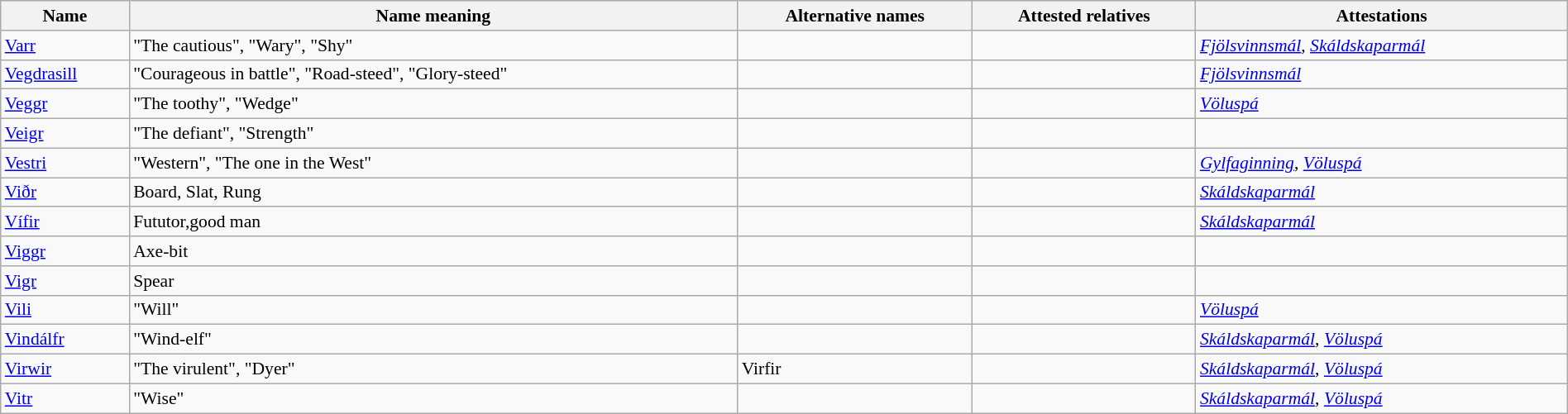<table class="wikitable sortable" style="font-size: 90%; width: 100%">
<tr>
<th>Name</th>
<th>Name meaning</th>
<th>Alternative names</th>
<th>Attested relatives</th>
<th>Attestations</th>
</tr>
<tr>
<td><a href='#'>Varr</a></td>
<td>"The cautious", "Wary", "Shy"</td>
<td></td>
<td></td>
<td><em><a href='#'>Fjölsvinnsmál</a></em>, <em><a href='#'>Skáldskaparmál</a></em></td>
</tr>
<tr>
<td><a href='#'>Vegdrasill</a></td>
<td>"Courageous in battle", "Road-steed", "Glory-steed"</td>
<td></td>
<td></td>
<td><em><a href='#'>Fjölsvinnsmál</a></em></td>
</tr>
<tr>
<td><a href='#'>Veggr</a></td>
<td>"The toothy", "Wedge"</td>
<td></td>
<td></td>
<td><em><a href='#'>Völuspá</a></em></td>
</tr>
<tr>
<td><a href='#'>Veigr</a></td>
<td>"The defiant", "Strength"</td>
<td></td>
<td></td>
<td></td>
</tr>
<tr>
<td><a href='#'>Vestri</a></td>
<td>"Western", "The one in the West"</td>
<td></td>
<td></td>
<td><em><a href='#'>Gylfaginning</a></em>, <em><a href='#'>Völuspá</a></em></td>
</tr>
<tr>
<td><a href='#'>Viðr</a></td>
<td>Board, Slat, Rung</td>
<td></td>
<td></td>
<td><em><a href='#'>Skáldskaparmál</a></em></td>
</tr>
<tr>
<td><a href='#'>Vífir</a></td>
<td>Fututor,good man</td>
<td></td>
<td></td>
<td><em><a href='#'>Skáldskaparmál</a></em></td>
</tr>
<tr>
<td><a href='#'>Viggr</a></td>
<td>Axe-bit</td>
<td></td>
<td></td>
<td></td>
</tr>
<tr>
<td><a href='#'>Vigr</a></td>
<td>Spear</td>
<td></td>
<td></td>
<td></td>
</tr>
<tr>
<td><a href='#'>Vili</a></td>
<td>"Will"</td>
<td></td>
<td></td>
<td><em><a href='#'>Völuspá</a></em></td>
</tr>
<tr>
<td><a href='#'>Vindálfr</a></td>
<td>"Wind-elf"</td>
<td></td>
<td></td>
<td><em><a href='#'>Skáldskaparmál</a></em>, <em><a href='#'>Völuspá</a></em></td>
</tr>
<tr>
<td><a href='#'>Virwir</a></td>
<td>"The virulent", "Dyer"</td>
<td>Virfir</td>
<td></td>
<td><em><a href='#'>Skáldskaparmál</a></em>, <em><a href='#'>Völuspá</a></em></td>
</tr>
<tr>
<td><a href='#'>Vitr</a></td>
<td>"Wise"</td>
<td></td>
<td></td>
<td><em><a href='#'>Skáldskaparmál</a></em>, <em><a href='#'>Völuspá</a></em></td>
</tr>
</table>
